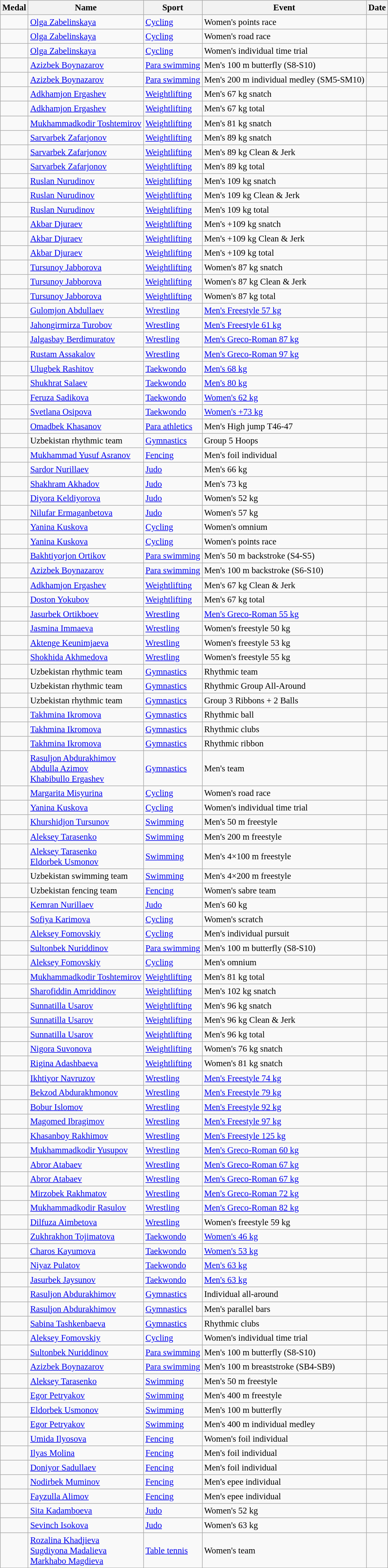<table class="wikitable sortable" style="font-size: 95%;">
<tr>
<th>Medal</th>
<th>Name</th>
<th>Sport</th>
<th>Event</th>
<th>Date</th>
</tr>
<tr>
<td></td>
<td><a href='#'>Olga Zabelinskaya</a></td>
<td><a href='#'>Cycling</a></td>
<td>Women's points race</td>
<td></td>
</tr>
<tr>
<td></td>
<td><a href='#'>Olga Zabelinskaya</a></td>
<td><a href='#'>Cycling</a></td>
<td>Women's road race</td>
<td></td>
</tr>
<tr>
<td></td>
<td><a href='#'>Olga Zabelinskaya</a></td>
<td><a href='#'>Cycling</a></td>
<td>Women's individual time trial</td>
<td></td>
</tr>
<tr>
<td></td>
<td><a href='#'>Azizbek Boynazarov</a></td>
<td><a href='#'>Para swimming</a></td>
<td>Men's 100 m butterfly (S8-S10)</td>
<td></td>
</tr>
<tr>
<td></td>
<td><a href='#'>Azizbek Boynazarov</a></td>
<td><a href='#'>Para swimming</a></td>
<td>Men's 200 m individual medley (SM5-SM10)</td>
<td></td>
</tr>
<tr>
<td></td>
<td><a href='#'>Adkhamjon Ergashev</a></td>
<td><a href='#'>Weightlifting</a></td>
<td>Men's 67 kg snatch</td>
<td></td>
</tr>
<tr>
<td></td>
<td><a href='#'>Adkhamjon Ergashev</a></td>
<td><a href='#'>Weightlifting</a></td>
<td>Men's 67 kg total</td>
<td></td>
</tr>
<tr>
<td></td>
<td><a href='#'>Mukhammadkodir Toshtemirov</a></td>
<td><a href='#'>Weightlifting</a></td>
<td>Men's 81 kg snatch</td>
<td></td>
</tr>
<tr>
<td></td>
<td><a href='#'>Sarvarbek Zafarjonov</a></td>
<td><a href='#'>Weightlifting</a></td>
<td>Men's 89 kg snatch</td>
<td></td>
</tr>
<tr>
<td></td>
<td><a href='#'>Sarvarbek Zafarjonov</a></td>
<td><a href='#'>Weightlifting</a></td>
<td>Men's 89 kg Clean & Jerk</td>
<td></td>
</tr>
<tr>
<td></td>
<td><a href='#'>Sarvarbek Zafarjonov</a></td>
<td><a href='#'>Weightlifting</a></td>
<td>Men's 89 kg total</td>
<td></td>
</tr>
<tr>
<td></td>
<td><a href='#'>Ruslan Nurudinov</a></td>
<td><a href='#'>Weightlifting</a></td>
<td>Men's 109 kg snatch</td>
<td></td>
</tr>
<tr>
<td></td>
<td><a href='#'>Ruslan Nurudinov</a></td>
<td><a href='#'>Weightlifting</a></td>
<td>Men's 109 kg Clean & Jerk</td>
<td></td>
</tr>
<tr>
<td></td>
<td><a href='#'>Ruslan Nurudinov</a></td>
<td><a href='#'>Weightlifting</a></td>
<td>Men's 109 kg total</td>
<td></td>
</tr>
<tr>
<td></td>
<td><a href='#'>Akbar Djuraev</a></td>
<td><a href='#'>Weightlifting</a></td>
<td>Men's +109 kg snatch</td>
<td></td>
</tr>
<tr>
<td></td>
<td><a href='#'>Akbar Djuraev</a></td>
<td><a href='#'>Weightlifting</a></td>
<td>Men's +109 kg Clean & Jerk</td>
<td></td>
</tr>
<tr>
<td></td>
<td><a href='#'>Akbar Djuraev</a></td>
<td><a href='#'>Weightlifting</a></td>
<td>Men's +109 kg total</td>
<td></td>
</tr>
<tr>
<td></td>
<td><a href='#'>Tursunoy Jabborova</a></td>
<td><a href='#'>Weightlifting</a></td>
<td>Women's 87 kg snatch</td>
<td></td>
</tr>
<tr>
<td></td>
<td><a href='#'>Tursunoy Jabborova</a></td>
<td><a href='#'>Weightlifting</a></td>
<td>Women's 87 kg Clean & Jerk</td>
<td></td>
</tr>
<tr>
<td></td>
<td><a href='#'>Tursunoy Jabborova</a></td>
<td><a href='#'>Weightlifting</a></td>
<td>Women's 87 kg total</td>
<td></td>
</tr>
<tr>
<td></td>
<td><a href='#'>Gulomjon Abdullaev</a></td>
<td><a href='#'>Wrestling</a></td>
<td><a href='#'>Men's Freestyle 57 kg</a></td>
<td></td>
</tr>
<tr>
<td></td>
<td><a href='#'>Jahongirmirza Turobov</a></td>
<td><a href='#'>Wrestling</a></td>
<td><a href='#'>Men's Freestyle 61 kg</a></td>
<td></td>
</tr>
<tr>
<td></td>
<td><a href='#'>Jalgasbay Berdimuratov</a></td>
<td><a href='#'>Wrestling</a></td>
<td><a href='#'>Men's Greco-Roman 87 kg</a></td>
<td></td>
</tr>
<tr>
<td></td>
<td><a href='#'>Rustam Assakalov</a></td>
<td><a href='#'>Wrestling</a></td>
<td><a href='#'>Men's Greco-Roman 97 kg</a></td>
<td></td>
</tr>
<tr>
<td></td>
<td><a href='#'>Ulugbek Rashitov</a></td>
<td><a href='#'>Taekwondo</a></td>
<td><a href='#'>Men's 68 kg</a></td>
<td></td>
</tr>
<tr>
<td></td>
<td><a href='#'>Shukhrat Salaev</a></td>
<td><a href='#'>Taekwondo</a></td>
<td><a href='#'>Men's 80 kg</a></td>
<td></td>
</tr>
<tr>
<td></td>
<td><a href='#'>Feruza Sadikova</a></td>
<td><a href='#'>Taekwondo</a></td>
<td><a href='#'>Women's 62 kg</a></td>
<td></td>
</tr>
<tr>
<td></td>
<td><a href='#'>Svetlana Osipova</a></td>
<td><a href='#'>Taekwondo</a></td>
<td><a href='#'>Women's +73 kg</a></td>
<td></td>
</tr>
<tr>
<td></td>
<td><a href='#'>Omadbek Khasanov</a></td>
<td><a href='#'>Para athletics</a></td>
<td>Men's High jump T46-47</td>
<td></td>
</tr>
<tr>
<td></td>
<td>Uzbekistan rhythmic team</td>
<td><a href='#'>Gymnastics</a></td>
<td>Group 5 Hoops</td>
<td></td>
</tr>
<tr>
<td></td>
<td><a href='#'>Mukhammad Yusuf Asranov</a></td>
<td><a href='#'>Fencing</a></td>
<td>Men's foil individual</td>
<td></td>
</tr>
<tr>
<td></td>
<td><a href='#'>Sardor Nurillaev</a></td>
<td><a href='#'>Judo</a></td>
<td>Men's 66 kg</td>
<td></td>
</tr>
<tr>
<td></td>
<td><a href='#'>Shakhram Akhadov</a></td>
<td><a href='#'>Judo</a></td>
<td>Men's 73 kg</td>
<td></td>
</tr>
<tr>
<td></td>
<td><a href='#'>Diyora Keldiyorova</a></td>
<td><a href='#'>Judo</a></td>
<td>Women's 52 kg</td>
<td></td>
</tr>
<tr>
<td></td>
<td><a href='#'>Nilufar Ermaganbetova</a></td>
<td><a href='#'>Judo</a></td>
<td>Women's 57 kg</td>
<td></td>
</tr>
<tr>
<td></td>
<td><a href='#'>Yanina Kuskova</a></td>
<td><a href='#'>Cycling</a></td>
<td>Women's omnium</td>
<td></td>
</tr>
<tr>
<td></td>
<td><a href='#'>Yanina Kuskova</a></td>
<td><a href='#'>Cycling</a></td>
<td>Women's points race</td>
<td></td>
</tr>
<tr>
<td></td>
<td><a href='#'>Bakhtiyorjon Ortikov</a></td>
<td><a href='#'>Para swimming</a></td>
<td>Men's 50 m backstroke (S4-S5)</td>
<td></td>
</tr>
<tr>
<td></td>
<td><a href='#'>Azizbek Boynazarov</a></td>
<td><a href='#'>Para swimming</a></td>
<td>Men's 100 m backstroke (S6-S10)</td>
<td></td>
</tr>
<tr>
<td></td>
<td><a href='#'>Adkhamjon Ergashev</a></td>
<td><a href='#'>Weightlifting</a></td>
<td>Men's 67 kg Clean & Jerk</td>
<td></td>
</tr>
<tr>
<td></td>
<td><a href='#'>Doston Yokubov</a></td>
<td><a href='#'>Weightlifting</a></td>
<td>Men's 67 kg total</td>
<td></td>
</tr>
<tr>
<td></td>
<td><a href='#'>Jasurbek Ortikboev</a></td>
<td><a href='#'>Wrestling</a></td>
<td><a href='#'>Men's Greco-Roman 55 kg</a></td>
<td></td>
</tr>
<tr>
<td></td>
<td><a href='#'>Jasmina Immaeva</a></td>
<td><a href='#'>Wrestling</a></td>
<td>Women's freestyle 50 kg</td>
<td></td>
</tr>
<tr>
<td></td>
<td><a href='#'>Aktenge Keunimjaeva</a></td>
<td><a href='#'>Wrestling</a></td>
<td>Women's freestyle 53 kg</td>
<td></td>
</tr>
<tr>
<td></td>
<td><a href='#'>Shokhida Akhmedova</a></td>
<td><a href='#'>Wrestling</a></td>
<td>Women's freestyle 55 kg</td>
<td></td>
</tr>
<tr>
<td></td>
<td>Uzbekistan rhythmic team</td>
<td><a href='#'>Gymnastics</a></td>
<td>Rhythmic team</td>
<td></td>
</tr>
<tr>
<td></td>
<td>Uzbekistan rhythmic team</td>
<td><a href='#'>Gymnastics</a></td>
<td>Rhythmic Group All-Around</td>
<td></td>
</tr>
<tr>
<td></td>
<td>Uzbekistan rhythmic team</td>
<td><a href='#'>Gymnastics</a></td>
<td>Group 3 Ribbons + 2 Balls</td>
<td></td>
</tr>
<tr>
<td></td>
<td><a href='#'>Takhmina Ikromova</a></td>
<td><a href='#'>Gymnastics</a></td>
<td>Rhythmic ball</td>
<td></td>
</tr>
<tr>
<td></td>
<td><a href='#'>Takhmina Ikromova</a></td>
<td><a href='#'>Gymnastics</a></td>
<td>Rhythmic clubs</td>
<td></td>
</tr>
<tr>
<td></td>
<td><a href='#'>Takhmina Ikromova</a></td>
<td><a href='#'>Gymnastics</a></td>
<td>Rhythmic ribbon</td>
<td></td>
</tr>
<tr>
<td></td>
<td><a href='#'>Rasuljon Abdurakhimov</a><br><a href='#'>Abdulla Azimov</a><br><a href='#'>Khabibullo Ergashev</a></td>
<td><a href='#'>Gymnastics</a></td>
<td>Men's team</td>
<td></td>
</tr>
<tr>
<td></td>
<td><a href='#'>Margarita Misyurina</a></td>
<td><a href='#'>Cycling</a></td>
<td>Women's road race</td>
<td></td>
</tr>
<tr>
<td></td>
<td><a href='#'>Yanina Kuskova</a></td>
<td><a href='#'>Cycling</a></td>
<td>Women's individual time trial</td>
<td></td>
</tr>
<tr>
<td></td>
<td><a href='#'>Khurshidjon Tursunov</a></td>
<td><a href='#'>Swimming</a></td>
<td>Men's 50 m freestyle</td>
<td></td>
</tr>
<tr>
<td></td>
<td><a href='#'>Aleksey Tarasenko</a></td>
<td><a href='#'>Swimming</a></td>
<td>Men's 200 m freestyle</td>
<td></td>
</tr>
<tr>
<td></td>
<td><a href='#'>Aleksey Tarasenko</a><br><a href='#'>Eldorbek Usmonov</a></td>
<td><a href='#'>Swimming</a></td>
<td>Men's 4×100 m freestyle</td>
<td></td>
</tr>
<tr>
<td></td>
<td>Uzbekistan swimming team</td>
<td><a href='#'>Swimming</a></td>
<td>Men's 4×200 m freestyle</td>
<td></td>
</tr>
<tr>
<td></td>
<td>Uzbekistan fencing team</td>
<td><a href='#'>Fencing</a></td>
<td>Women's sabre team</td>
<td></td>
</tr>
<tr>
<td></td>
<td><a href='#'>Kemran Nurillaev</a></td>
<td><a href='#'>Judo</a></td>
<td>Men's 60 kg</td>
<td></td>
</tr>
<tr>
<td></td>
<td><a href='#'>Sofiya Karimova</a></td>
<td><a href='#'>Cycling</a></td>
<td>Women's scratch</td>
<td></td>
</tr>
<tr>
<td></td>
<td><a href='#'>Aleksey Fomovskiy</a></td>
<td><a href='#'>Cycling</a></td>
<td>Men's individual pursuit</td>
<td></td>
</tr>
<tr>
<td></td>
<td><a href='#'>Sultonbek Nuriddinov</a></td>
<td><a href='#'>Para swimming</a></td>
<td>Men's 100 m butterfly (S8-S10)</td>
<td></td>
</tr>
<tr>
<td></td>
<td><a href='#'>Aleksey Fomovskiy</a></td>
<td><a href='#'>Cycling</a></td>
<td>Men's omnium</td>
<td></td>
</tr>
<tr>
<td></td>
<td><a href='#'>Mukhammadkodir Toshtemirov</a></td>
<td><a href='#'>Weightlifting</a></td>
<td>Men's 81 kg total</td>
<td></td>
</tr>
<tr>
<td></td>
<td><a href='#'>Sharofiddin Amriddinov</a></td>
<td><a href='#'>Weightlifting</a></td>
<td>Men's 102 kg snatch</td>
<td></td>
</tr>
<tr>
<td></td>
<td><a href='#'>Sunnatilla Usarov</a></td>
<td><a href='#'>Weightlifting</a></td>
<td>Men's 96 kg snatch</td>
<td></td>
</tr>
<tr>
<td></td>
<td><a href='#'>Sunnatilla Usarov</a></td>
<td><a href='#'>Weightlifting</a></td>
<td>Men's 96 kg Clean & Jerk</td>
<td></td>
</tr>
<tr>
<td></td>
<td><a href='#'>Sunnatilla Usarov</a></td>
<td><a href='#'>Weightlifting</a></td>
<td>Men's 96 kg total</td>
<td></td>
</tr>
<tr>
<td></td>
<td><a href='#'>Nigora Suvonova</a></td>
<td><a href='#'>Weightlifting</a></td>
<td>Women's 76 kg snatch</td>
<td></td>
</tr>
<tr>
<td></td>
<td><a href='#'>Rigina Adashbaeva</a></td>
<td><a href='#'>Weightlifting</a></td>
<td>Women's 81 kg snatch</td>
<td></td>
</tr>
<tr>
<td></td>
<td><a href='#'>Ikhtiyor Navruzov</a></td>
<td><a href='#'>Wrestling</a></td>
<td><a href='#'>Men's Freestyle 74 kg</a></td>
<td></td>
</tr>
<tr>
<td></td>
<td><a href='#'>Bekzod Abdurakhmonov</a></td>
<td><a href='#'>Wrestling</a></td>
<td><a href='#'>Men's Freestyle 79 kg</a></td>
<td></td>
</tr>
<tr>
<td></td>
<td><a href='#'>Bobur Islomov</a></td>
<td><a href='#'>Wrestling</a></td>
<td><a href='#'>Men's Freestyle 92 kg</a></td>
<td></td>
</tr>
<tr>
<td></td>
<td><a href='#'>Magomed Ibragimov</a></td>
<td><a href='#'>Wrestling</a></td>
<td><a href='#'>Men's Freestyle 97 kg</a></td>
<td></td>
</tr>
<tr>
<td></td>
<td><a href='#'>Khasanboy Rakhimov</a></td>
<td><a href='#'>Wrestling</a></td>
<td><a href='#'>Men's Freestyle 125 kg</a></td>
<td></td>
</tr>
<tr>
<td></td>
<td><a href='#'>Mukhammadkodir Yusupov</a></td>
<td><a href='#'>Wrestling</a></td>
<td><a href='#'>Men's Greco-Roman 60 kg</a></td>
<td></td>
</tr>
<tr>
<td></td>
<td><a href='#'>Abror Atabaev</a></td>
<td><a href='#'>Wrestling</a></td>
<td><a href='#'>Men's Greco-Roman 67 kg</a></td>
<td></td>
</tr>
<tr>
<td></td>
<td><a href='#'>Abror Atabaev</a></td>
<td><a href='#'>Wrestling</a></td>
<td><a href='#'>Men's Greco-Roman 67 kg</a></td>
<td></td>
</tr>
<tr>
<td></td>
<td><a href='#'>Mirzobek Rakhmatov</a></td>
<td><a href='#'>Wrestling</a></td>
<td><a href='#'>Men's Greco-Roman 72 kg</a></td>
<td></td>
</tr>
<tr>
<td></td>
<td><a href='#'>Mukhammadkodir Rasulov</a></td>
<td><a href='#'>Wrestling</a></td>
<td><a href='#'>Men's Greco-Roman 82 kg</a></td>
<td></td>
</tr>
<tr>
<td></td>
<td><a href='#'>Dilfuza Aimbetova</a></td>
<td><a href='#'>Wrestling</a></td>
<td>Women's freestyle 59 kg</td>
<td></td>
</tr>
<tr>
<td></td>
<td><a href='#'>Zukhrakhon Tojimatova</a></td>
<td><a href='#'>Taekwondo</a></td>
<td><a href='#'>Women's 46 kg</a></td>
<td></td>
</tr>
<tr>
<td></td>
<td><a href='#'>Charos Kayumova</a></td>
<td><a href='#'>Taekwondo</a></td>
<td><a href='#'>Women's 53 kg</a></td>
<td></td>
</tr>
<tr>
<td></td>
<td><a href='#'>Niyaz Pulatov</a></td>
<td><a href='#'>Taekwondo</a></td>
<td><a href='#'>Men's 63 kg</a></td>
<td></td>
</tr>
<tr>
<td></td>
<td><a href='#'>Jasurbek Jaysunov</a></td>
<td><a href='#'>Taekwondo</a></td>
<td><a href='#'>Men's 63 kg</a></td>
<td></td>
</tr>
<tr>
<td></td>
<td><a href='#'>Rasuljon Abdurakhimov</a></td>
<td><a href='#'>Gymnastics</a></td>
<td>Individual all-around</td>
<td></td>
</tr>
<tr>
<td></td>
<td><a href='#'>Rasuljon Abdurakhimov</a></td>
<td><a href='#'>Gymnastics</a></td>
<td>Men's parallel bars</td>
<td></td>
</tr>
<tr>
<td></td>
<td><a href='#'>Sabina Tashkenbaeva</a></td>
<td><a href='#'>Gymnastics</a></td>
<td>Rhythmic clubs</td>
<td></td>
</tr>
<tr>
<td></td>
<td><a href='#'>Aleksey Fomovskiy</a></td>
<td><a href='#'>Cycling</a></td>
<td>Women's individual time trial</td>
<td></td>
</tr>
<tr>
<td></td>
<td><a href='#'>Sultonbek Nuriddinov</a></td>
<td><a href='#'>Para swimming</a></td>
<td>Men's 100 m butterfly (S8-S10)</td>
<td></td>
</tr>
<tr>
<td></td>
<td><a href='#'>Azizbek Boynazarov</a></td>
<td><a href='#'>Para swimming</a></td>
<td>Men's 100 m breaststroke (SB4-SB9)</td>
<td></td>
</tr>
<tr>
<td></td>
<td><a href='#'>Aleksey Tarasenko</a></td>
<td><a href='#'>Swimming</a></td>
<td>Men's 50 m freestyle</td>
<td></td>
</tr>
<tr>
<td></td>
<td><a href='#'>Egor Petryakov</a></td>
<td><a href='#'>Swimming</a></td>
<td>Men's 400 m freestyle</td>
<td></td>
</tr>
<tr>
<td></td>
<td><a href='#'>Eldorbek Usmonov</a></td>
<td><a href='#'>Swimming</a></td>
<td>Men's 100 m butterfly</td>
<td></td>
</tr>
<tr>
<td></td>
<td><a href='#'>Egor Petryakov</a></td>
<td><a href='#'>Swimming</a></td>
<td>Men's 400 m individual medley</td>
<td></td>
</tr>
<tr>
<td></td>
<td><a href='#'>Umida Ilyosova</a></td>
<td><a href='#'>Fencing</a></td>
<td>Women's foil individual</td>
<td></td>
</tr>
<tr>
<td></td>
<td><a href='#'>Ilyas Molina</a></td>
<td><a href='#'>Fencing</a></td>
<td>Men's foil individual</td>
<td></td>
</tr>
<tr>
<td></td>
<td><a href='#'>Doniyor Sadullaev</a></td>
<td><a href='#'>Fencing</a></td>
<td>Men's foil individual</td>
<td></td>
</tr>
<tr>
<td></td>
<td><a href='#'>Nodirbek Muminov</a></td>
<td><a href='#'>Fencing</a></td>
<td>Men's epee individual</td>
<td></td>
</tr>
<tr>
<td></td>
<td><a href='#'>Fayzulla Alimov</a></td>
<td><a href='#'>Fencing</a></td>
<td>Men's epee individual</td>
<td></td>
</tr>
<tr>
<td></td>
<td><a href='#'>Sita Kadamboeva</a></td>
<td><a href='#'>Judo</a></td>
<td>Women's 52 kg</td>
<td></td>
</tr>
<tr>
<td></td>
<td><a href='#'>Sevinch Isokova</a></td>
<td><a href='#'>Judo</a></td>
<td>Women's 63 kg</td>
<td></td>
</tr>
<tr>
<td></td>
<td><a href='#'>Rozalina Khadjieva</a><br><a href='#'>Sugdiyona Madalieva</a><br><a href='#'>Markhabo Magdieva</a></td>
<td><a href='#'>Table tennis</a></td>
<td>Women's team</td>
<td></td>
</tr>
<tr>
</tr>
</table>
